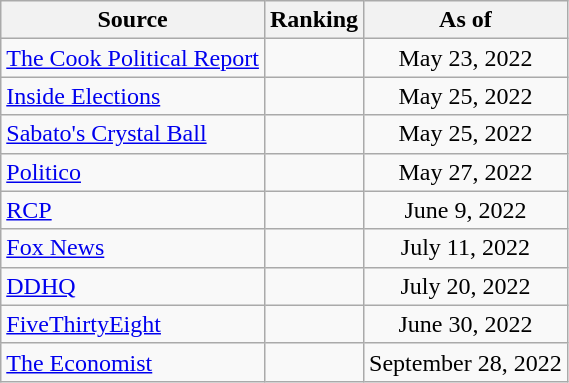<table class="wikitable" style="text-align:center">
<tr>
<th>Source</th>
<th>Ranking</th>
<th>As of</th>
</tr>
<tr>
<td align=left><a href='#'>The Cook Political Report</a></td>
<td></td>
<td>May 23, 2022</td>
</tr>
<tr>
<td align=left><a href='#'>Inside Elections</a></td>
<td></td>
<td>May 25, 2022</td>
</tr>
<tr>
<td align=left><a href='#'>Sabato's Crystal Ball</a></td>
<td></td>
<td>May 25, 2022</td>
</tr>
<tr>
<td align=left><a href='#'>Politico</a></td>
<td></td>
<td>May 27, 2022</td>
</tr>
<tr>
<td style="text-align:left;"><a href='#'>RCP</a></td>
<td></td>
<td>June 9, 2022</td>
</tr>
<tr>
<td align=left><a href='#'>Fox News</a></td>
<td></td>
<td>July 11, 2022</td>
</tr>
<tr>
<td align="left"><a href='#'>DDHQ</a></td>
<td></td>
<td>July 20, 2022</td>
</tr>
<tr>
<td align="left"><a href='#'>FiveThirtyEight</a></td>
<td></td>
<td>June 30, 2022</td>
</tr>
<tr>
<td align="left"><a href='#'>The Economist</a></td>
<td></td>
<td>September 28, 2022</td>
</tr>
</table>
